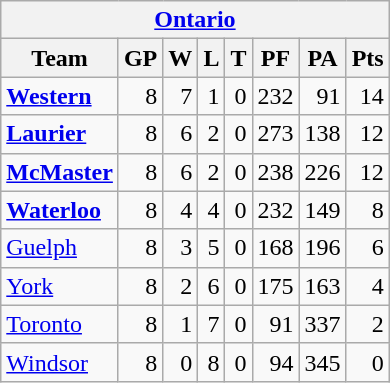<table class="wikitable" align="left">
<tr>
<th colspan="8"><a href='#'>Ontario</a></th>
</tr>
<tr>
<th>Team</th>
<th>GP</th>
<th>W</th>
<th>L</th>
<th>T</th>
<th>PF</th>
<th>PA</th>
<th>Pts</th>
</tr>
<tr align="right">
<td align="left"><strong><a href='#'>Western</a></strong></td>
<td>8</td>
<td>7</td>
<td>1</td>
<td>0</td>
<td>232</td>
<td>91</td>
<td>14</td>
</tr>
<tr align="right">
<td align="left"><strong><a href='#'>Laurier</a></strong></td>
<td>8</td>
<td>6</td>
<td>2</td>
<td>0</td>
<td>273</td>
<td>138</td>
<td>12</td>
</tr>
<tr align="right">
<td align="left"><strong><a href='#'>McMaster</a></strong></td>
<td>8</td>
<td>6</td>
<td>2</td>
<td>0</td>
<td>238</td>
<td>226</td>
<td>12</td>
</tr>
<tr align="right">
<td align="left"><strong><a href='#'>Waterloo</a></strong></td>
<td>8</td>
<td>4</td>
<td>4</td>
<td>0</td>
<td>232</td>
<td>149</td>
<td>8</td>
</tr>
<tr align="right">
<td align="left"><a href='#'>Guelph</a></td>
<td>8</td>
<td>3</td>
<td>5</td>
<td>0</td>
<td>168</td>
<td>196</td>
<td>6</td>
</tr>
<tr align="right">
<td align="left"><a href='#'>York</a></td>
<td>8</td>
<td>2</td>
<td>6</td>
<td>0</td>
<td>175</td>
<td>163</td>
<td>4</td>
</tr>
<tr align="right">
<td align="left"><a href='#'>Toronto</a></td>
<td>8</td>
<td>1</td>
<td>7</td>
<td>0</td>
<td>91</td>
<td>337</td>
<td>2</td>
</tr>
<tr align="right">
<td align="left"><a href='#'>Windsor</a></td>
<td>8</td>
<td>0</td>
<td>8</td>
<td>0</td>
<td>94</td>
<td>345</td>
<td>0</td>
</tr>
</table>
